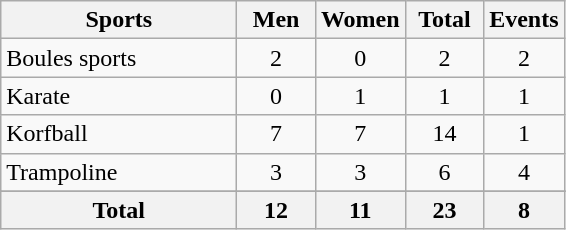<table class="wikitable sortable" style="text-align:center;">
<tr>
<th width=150>Sports</th>
<th width=45>Men</th>
<th width=45>Women</th>
<th width=45>Total</th>
<th width=45>Events</th>
</tr>
<tr>
<td align=left>Boules sports</td>
<td>2</td>
<td>0</td>
<td>2</td>
<td>2</td>
</tr>
<tr>
<td align=left>Karate</td>
<td>0</td>
<td>1</td>
<td>1</td>
<td>1</td>
</tr>
<tr>
<td align=left>Korfball</td>
<td>7</td>
<td>7</td>
<td>14</td>
<td>1</td>
</tr>
<tr>
<td align=left>Trampoline</td>
<td>3</td>
<td>3</td>
<td>6</td>
<td>4</td>
</tr>
<tr>
</tr>
<tr class="sortbottom">
<th>Total</th>
<th>12</th>
<th>11</th>
<th>23</th>
<th>8</th>
</tr>
</table>
